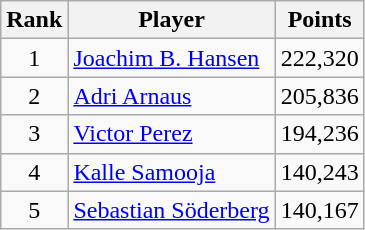<table class="wikitable">
<tr>
<th>Rank</th>
<th>Player</th>
<th>Points</th>
</tr>
<tr>
<td align=center>1</td>
<td> <a href='#'>Joachim B. Hansen</a></td>
<td align=center>222,320</td>
</tr>
<tr>
<td align=center>2</td>
<td> <a href='#'>Adri Arnaus</a></td>
<td align=center>205,836</td>
</tr>
<tr>
<td align=center>3</td>
<td> <a href='#'>Victor Perez</a></td>
<td align=center>194,236</td>
</tr>
<tr>
<td align=center>4</td>
<td> <a href='#'>Kalle Samooja</a></td>
<td align=center>140,243</td>
</tr>
<tr>
<td align=center>5</td>
<td> <a href='#'>Sebastian Söderberg</a></td>
<td align=center>140,167</td>
</tr>
</table>
